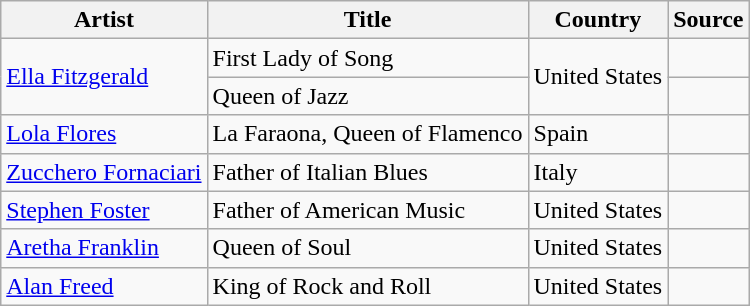<table class="wikitable sortable">
<tr>
<th>Artist</th>
<th>Title</th>
<th>Country</th>
<th class="unsortable">Source</th>
</tr>
<tr>
<td rowspan="2"><a href='#'>Ella Fitzgerald</a></td>
<td>First Lady of Song</td>
<td rowspan="2">United States</td>
<td></td>
</tr>
<tr>
<td>Queen of Jazz</td>
<td></td>
</tr>
<tr>
<td><a href='#'>Lola Flores</a></td>
<td>La Faraona, Queen of Flamenco</td>
<td>Spain</td>
<td></td>
</tr>
<tr>
<td><a href='#'>Zucchero Fornaciari</a></td>
<td>Father of Italian Blues</td>
<td>Italy</td>
<td></td>
</tr>
<tr>
<td><a href='#'>Stephen Foster</a></td>
<td>Father of American Music</td>
<td>United States</td>
<td></td>
</tr>
<tr>
<td><a href='#'>Aretha Franklin</a></td>
<td>Queen of Soul</td>
<td>United States</td>
<td></td>
</tr>
<tr>
<td><a href='#'>Alan Freed</a></td>
<td>King of Rock and Roll</td>
<td>United States</td>
<td></td>
</tr>
</table>
